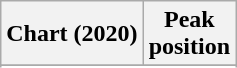<table class="wikitable sortable plainrowheaders">
<tr>
<th scope="col">Chart (2020)</th>
<th scope="col">Peak<br>position</th>
</tr>
<tr>
</tr>
<tr>
</tr>
</table>
